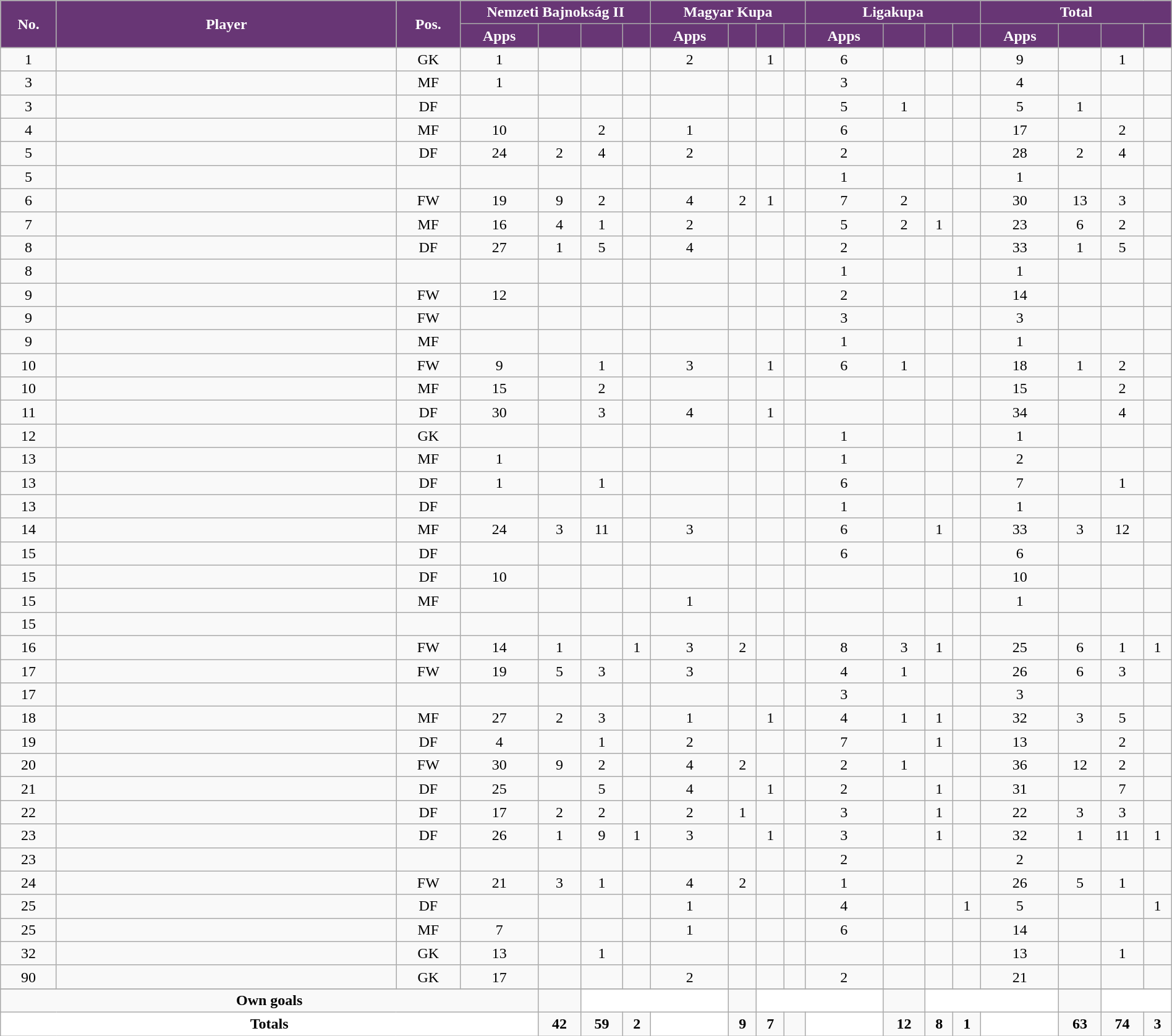<table class="wikitable sortable alternance" style="text-align:center;width:100%">
<tr>
<th rowspan="2" style="background-color:#683675; color:#FFFFFF; width:5px">No.</th>
<th rowspan="2" style="background-color:#683675; color:#FFFFFF; width:180px">Player</th>
<th rowspan="2" style="background-color:#683675; color:#FFFFFF; width:5px">Pos.</th>
<th colspan="4" style="background:#683675; color:#FFFFFF">Nemzeti Bajnokság II</th>
<th colspan="4" style="background:#683675; color:#FFFFFF">Magyar Kupa</th>
<th colspan="4" style="background:#683675; color:#FFFFFF">Ligakupa</th>
<th colspan="4" style="background:#683675; color:#FFFFFF">Total</th>
</tr>
<tr style="text-align:center">
<th width="4" style="background-color:#683675; color:#FFFFFF">Apps</th>
<th width="4" style="background-color:#683675"></th>
<th width="4" style="background-color:#683675"></th>
<th width="4" style="background-color:#683675"></th>
<th width="4" style="background-color:#683675; color:#FFFFFF">Apps</th>
<th width="4" style="background-color:#683675"></th>
<th width="4" style="background-color:#683675"></th>
<th width="4" style="background-color:#683675"></th>
<th width="4" style="background-color:#683675; color:#FFFFFF">Apps</th>
<th width="4" style="background-color:#683675"></th>
<th width="4" style="background-color:#683675"></th>
<th width="4" style="background-color:#683675"></th>
<th width="4" style="background-color:#683675; color:#FFFFFF">Apps</th>
<th width="4" style="background-color:#683675"></th>
<th width="4" style="background-color:#683675"></th>
<th width="4" style="background-color:#683675"></th>
</tr>
<tr>
<td>1</td>
<td> </td>
<td>GK</td>
<td>1</td>
<td></td>
<td></td>
<td></td>
<td>2</td>
<td></td>
<td>1</td>
<td></td>
<td>6</td>
<td></td>
<td></td>
<td></td>
<td>9</td>
<td></td>
<td>1</td>
<td></td>
</tr>
<tr>
<td>3</td>
<td> </td>
<td>MF</td>
<td>1</td>
<td></td>
<td></td>
<td></td>
<td></td>
<td></td>
<td></td>
<td></td>
<td>3</td>
<td></td>
<td></td>
<td></td>
<td>4</td>
<td></td>
<td></td>
<td></td>
</tr>
<tr>
<td>3</td>
<td> </td>
<td>DF</td>
<td></td>
<td></td>
<td></td>
<td></td>
<td></td>
<td></td>
<td></td>
<td></td>
<td>5</td>
<td>1</td>
<td></td>
<td></td>
<td>5</td>
<td>1</td>
<td></td>
<td></td>
</tr>
<tr>
<td>4</td>
<td> </td>
<td>MF</td>
<td>10</td>
<td></td>
<td>2</td>
<td></td>
<td>1</td>
<td></td>
<td></td>
<td></td>
<td>6</td>
<td></td>
<td></td>
<td></td>
<td>17</td>
<td></td>
<td>2</td>
<td></td>
</tr>
<tr>
<td>5</td>
<td> </td>
<td>DF</td>
<td>24</td>
<td>2</td>
<td>4</td>
<td></td>
<td>2</td>
<td></td>
<td></td>
<td></td>
<td>2</td>
<td></td>
<td></td>
<td></td>
<td>28</td>
<td>2</td>
<td>4</td>
<td></td>
</tr>
<tr>
<td>5</td>
<td> </td>
<td></td>
<td></td>
<td></td>
<td></td>
<td></td>
<td></td>
<td></td>
<td></td>
<td></td>
<td>1</td>
<td></td>
<td></td>
<td></td>
<td>1</td>
<td></td>
<td></td>
<td></td>
</tr>
<tr>
<td>6</td>
<td> </td>
<td>FW</td>
<td>19</td>
<td>9</td>
<td>2</td>
<td></td>
<td>4</td>
<td>2</td>
<td>1</td>
<td></td>
<td>7</td>
<td>2</td>
<td></td>
<td></td>
<td>30</td>
<td>13</td>
<td>3</td>
<td></td>
</tr>
<tr>
<td>7</td>
<td> </td>
<td>MF</td>
<td>16</td>
<td>4</td>
<td>1</td>
<td></td>
<td>2</td>
<td></td>
<td></td>
<td></td>
<td>5</td>
<td>2</td>
<td>1</td>
<td></td>
<td>23</td>
<td>6</td>
<td>2</td>
<td></td>
</tr>
<tr>
<td>8</td>
<td> </td>
<td>DF</td>
<td>27</td>
<td>1</td>
<td>5</td>
<td></td>
<td>4</td>
<td></td>
<td></td>
<td></td>
<td>2</td>
<td></td>
<td></td>
<td></td>
<td>33</td>
<td>1</td>
<td>5</td>
<td></td>
</tr>
<tr>
<td>8</td>
<td> </td>
<td></td>
<td></td>
<td></td>
<td></td>
<td></td>
<td></td>
<td></td>
<td></td>
<td></td>
<td>1</td>
<td></td>
<td></td>
<td></td>
<td>1</td>
<td></td>
<td></td>
<td></td>
</tr>
<tr>
<td>9</td>
<td> </td>
<td>FW</td>
<td>12</td>
<td></td>
<td></td>
<td></td>
<td></td>
<td></td>
<td></td>
<td></td>
<td>2</td>
<td></td>
<td></td>
<td></td>
<td>14</td>
<td></td>
<td></td>
<td></td>
</tr>
<tr>
<td>9</td>
<td> </td>
<td>FW</td>
<td></td>
<td></td>
<td></td>
<td></td>
<td></td>
<td></td>
<td></td>
<td></td>
<td>3</td>
<td></td>
<td></td>
<td></td>
<td>3</td>
<td></td>
<td></td>
<td></td>
</tr>
<tr>
<td>9</td>
<td> </td>
<td>MF</td>
<td></td>
<td></td>
<td></td>
<td></td>
<td></td>
<td></td>
<td></td>
<td></td>
<td>1</td>
<td></td>
<td></td>
<td></td>
<td>1</td>
<td></td>
<td></td>
<td></td>
</tr>
<tr>
<td>10</td>
<td> </td>
<td>FW</td>
<td>9</td>
<td></td>
<td>1</td>
<td></td>
<td>3</td>
<td></td>
<td>1</td>
<td></td>
<td>6</td>
<td>1</td>
<td></td>
<td></td>
<td>18</td>
<td>1</td>
<td>2</td>
<td></td>
</tr>
<tr>
<td>10</td>
<td> </td>
<td>MF</td>
<td>15</td>
<td></td>
<td>2</td>
<td></td>
<td></td>
<td></td>
<td></td>
<td></td>
<td></td>
<td></td>
<td></td>
<td></td>
<td>15</td>
<td></td>
<td>2</td>
<td></td>
</tr>
<tr>
<td>11</td>
<td> </td>
<td>DF</td>
<td>30</td>
<td></td>
<td>3</td>
<td></td>
<td>4</td>
<td></td>
<td>1</td>
<td></td>
<td></td>
<td></td>
<td></td>
<td></td>
<td>34</td>
<td></td>
<td>4</td>
<td></td>
</tr>
<tr>
<td>12</td>
<td> </td>
<td>GK</td>
<td></td>
<td></td>
<td></td>
<td></td>
<td></td>
<td></td>
<td></td>
<td></td>
<td>1</td>
<td></td>
<td></td>
<td></td>
<td>1</td>
<td></td>
<td></td>
<td></td>
</tr>
<tr>
<td>13</td>
<td> </td>
<td>MF</td>
<td>1</td>
<td></td>
<td></td>
<td></td>
<td></td>
<td></td>
<td></td>
<td></td>
<td>1</td>
<td></td>
<td></td>
<td></td>
<td>2</td>
<td></td>
<td></td>
<td></td>
</tr>
<tr>
<td>13</td>
<td> </td>
<td>DF</td>
<td>1</td>
<td></td>
<td>1</td>
<td></td>
<td></td>
<td></td>
<td></td>
<td></td>
<td>6</td>
<td></td>
<td></td>
<td></td>
<td>7</td>
<td></td>
<td>1</td>
<td></td>
</tr>
<tr>
<td>13</td>
<td> </td>
<td>DF</td>
<td></td>
<td></td>
<td></td>
<td></td>
<td></td>
<td></td>
<td></td>
<td></td>
<td>1</td>
<td></td>
<td></td>
<td></td>
<td>1</td>
<td></td>
<td></td>
<td></td>
</tr>
<tr>
<td>14</td>
<td> </td>
<td>MF</td>
<td>24</td>
<td>3</td>
<td>11</td>
<td></td>
<td>3</td>
<td></td>
<td></td>
<td></td>
<td>6</td>
<td></td>
<td>1</td>
<td></td>
<td>33</td>
<td>3</td>
<td>12</td>
<td></td>
</tr>
<tr>
<td>15</td>
<td> </td>
<td>DF</td>
<td></td>
<td></td>
<td></td>
<td></td>
<td></td>
<td></td>
<td></td>
<td></td>
<td>6</td>
<td></td>
<td></td>
<td></td>
<td>6</td>
<td></td>
<td></td>
<td></td>
</tr>
<tr>
<td>15</td>
<td> </td>
<td>DF</td>
<td>10</td>
<td></td>
<td></td>
<td></td>
<td></td>
<td></td>
<td></td>
<td></td>
<td></td>
<td></td>
<td></td>
<td></td>
<td>10</td>
<td></td>
<td></td>
<td></td>
</tr>
<tr>
<td>15</td>
<td> </td>
<td>MF</td>
<td></td>
<td></td>
<td></td>
<td></td>
<td>1</td>
<td></td>
<td></td>
<td></td>
<td></td>
<td></td>
<td></td>
<td></td>
<td>1</td>
<td></td>
<td></td>
<td></td>
</tr>
<tr>
<td>15</td>
<td> </td>
<td></td>
<td></td>
<td></td>
<td></td>
<td></td>
<td></td>
<td></td>
<td></td>
<td></td>
<td></td>
<td></td>
<td></td>
<td></td>
<td></td>
<td></td>
<td></td>
<td></td>
</tr>
<tr>
<td>16</td>
<td> </td>
<td>FW</td>
<td>14</td>
<td>1</td>
<td></td>
<td>1</td>
<td>3</td>
<td>2</td>
<td></td>
<td></td>
<td>8</td>
<td>3</td>
<td>1</td>
<td></td>
<td>25</td>
<td>6</td>
<td>1</td>
<td>1</td>
</tr>
<tr>
<td>17</td>
<td> </td>
<td>FW</td>
<td>19</td>
<td>5</td>
<td>3</td>
<td></td>
<td>3</td>
<td></td>
<td></td>
<td></td>
<td>4</td>
<td>1</td>
<td></td>
<td></td>
<td>26</td>
<td>6</td>
<td>3</td>
<td></td>
</tr>
<tr>
<td>17</td>
<td> </td>
<td></td>
<td></td>
<td></td>
<td></td>
<td></td>
<td></td>
<td></td>
<td></td>
<td></td>
<td>3</td>
<td></td>
<td></td>
<td></td>
<td>3</td>
<td></td>
<td></td>
<td></td>
</tr>
<tr>
<td>18</td>
<td> </td>
<td>MF</td>
<td>27</td>
<td>2</td>
<td>3</td>
<td></td>
<td>1</td>
<td></td>
<td>1</td>
<td></td>
<td>4</td>
<td>1</td>
<td>1</td>
<td></td>
<td>32</td>
<td>3</td>
<td>5</td>
<td></td>
</tr>
<tr>
<td>19</td>
<td> </td>
<td>DF</td>
<td>4</td>
<td></td>
<td>1</td>
<td></td>
<td>2</td>
<td></td>
<td></td>
<td></td>
<td>7</td>
<td></td>
<td>1</td>
<td></td>
<td>13</td>
<td></td>
<td>2</td>
<td></td>
</tr>
<tr>
<td>20</td>
<td> </td>
<td>FW</td>
<td>30</td>
<td>9</td>
<td>2</td>
<td></td>
<td>4</td>
<td>2</td>
<td></td>
<td></td>
<td>2</td>
<td>1</td>
<td></td>
<td></td>
<td>36</td>
<td>12</td>
<td>2</td>
<td></td>
</tr>
<tr>
<td>21</td>
<td> </td>
<td>DF</td>
<td>25</td>
<td></td>
<td>5</td>
<td></td>
<td>4</td>
<td></td>
<td>1</td>
<td></td>
<td>2</td>
<td></td>
<td>1</td>
<td></td>
<td>31</td>
<td></td>
<td>7</td>
<td></td>
</tr>
<tr>
<td>22</td>
<td> </td>
<td>DF</td>
<td>17</td>
<td>2</td>
<td>2</td>
<td></td>
<td>2</td>
<td>1</td>
<td></td>
<td></td>
<td>3</td>
<td></td>
<td>1</td>
<td></td>
<td>22</td>
<td>3</td>
<td>3</td>
<td></td>
</tr>
<tr>
<td>23</td>
<td> </td>
<td>DF</td>
<td>26</td>
<td>1</td>
<td>9</td>
<td>1</td>
<td>3</td>
<td></td>
<td>1</td>
<td></td>
<td>3</td>
<td></td>
<td>1</td>
<td></td>
<td>32</td>
<td>1</td>
<td>11</td>
<td>1</td>
</tr>
<tr>
<td>23</td>
<td> </td>
<td></td>
<td></td>
<td></td>
<td></td>
<td></td>
<td></td>
<td></td>
<td></td>
<td></td>
<td>2</td>
<td></td>
<td></td>
<td></td>
<td>2</td>
<td></td>
<td></td>
<td></td>
</tr>
<tr>
<td>24</td>
<td> </td>
<td>FW</td>
<td>21</td>
<td>3</td>
<td>1</td>
<td></td>
<td>4</td>
<td>2</td>
<td></td>
<td></td>
<td>1</td>
<td></td>
<td></td>
<td></td>
<td>26</td>
<td>5</td>
<td>1</td>
<td></td>
</tr>
<tr>
<td>25</td>
<td> </td>
<td>DF</td>
<td></td>
<td></td>
<td></td>
<td></td>
<td>1</td>
<td></td>
<td></td>
<td></td>
<td>4</td>
<td></td>
<td></td>
<td>1</td>
<td>5</td>
<td></td>
<td></td>
<td>1</td>
</tr>
<tr>
<td>25</td>
<td> </td>
<td>MF</td>
<td>7</td>
<td></td>
<td></td>
<td></td>
<td>1</td>
<td></td>
<td></td>
<td></td>
<td>6</td>
<td></td>
<td></td>
<td></td>
<td>14</td>
<td></td>
<td></td>
<td></td>
</tr>
<tr>
<td>32</td>
<td> </td>
<td>GK</td>
<td>13</td>
<td></td>
<td>1</td>
<td></td>
<td></td>
<td></td>
<td></td>
<td></td>
<td></td>
<td></td>
<td></td>
<td></td>
<td>13</td>
<td></td>
<td>1</td>
<td></td>
</tr>
<tr>
<td>90</td>
<td> </td>
<td>GK</td>
<td>17</td>
<td></td>
<td></td>
<td></td>
<td>2</td>
<td></td>
<td></td>
<td></td>
<td>2</td>
<td></td>
<td></td>
<td></td>
<td>21</td>
<td></td>
<td></td>
<td></td>
</tr>
<tr>
</tr>
<tr class="sortbottom">
<td colspan="4"><strong>Own goals</strong></td>
<td></td>
<td colspan="3" style="background:white;text-align:center"></td>
<td></td>
<td colspan="3" style="background:white;text-align:center"></td>
<td></td>
<td colspan="3" style="background:white;text-align:center"></td>
<td></td>
<td colspan="2" style="background:white;text-align:center"></td>
</tr>
<tr class="sortbottom">
<td colspan="4" style="background:white;text-align:center"><strong>Totals</strong></td>
<td><strong>42</strong></td>
<td><strong>59</strong></td>
<td><strong>2</strong></td>
<td rowspan="3" style="background:white;text-align:center"></td>
<td><strong>9</strong></td>
<td><strong>7</strong></td>
<td></td>
<td rowspan="3" style="background:white;text-align:center"></td>
<td><strong>12</strong></td>
<td><strong>8</strong></td>
<td><strong>1</strong></td>
<td rowspan="3" style="background:white;text-align:center"></td>
<td><strong>63</strong></td>
<td><strong>74</strong></td>
<td><strong>3</strong></td>
</tr>
</table>
